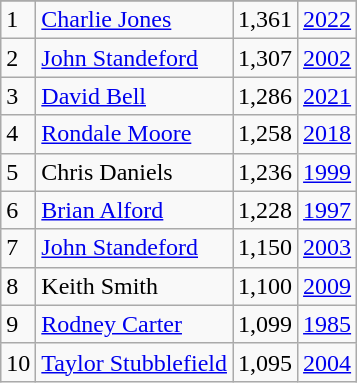<table class="wikitable">
<tr>
</tr>
<tr>
<td>1</td>
<td><a href='#'>Charlie Jones</a></td>
<td>1,361</td>
<td><a href='#'>2022</a></td>
</tr>
<tr>
<td>2</td>
<td><a href='#'>John Standeford</a></td>
<td>1,307</td>
<td><a href='#'>2002</a></td>
</tr>
<tr>
<td>3</td>
<td><a href='#'>David Bell</a></td>
<td>1,286</td>
<td><a href='#'>2021</a></td>
</tr>
<tr>
<td>4</td>
<td><a href='#'>Rondale Moore</a></td>
<td>1,258</td>
<td><a href='#'>2018</a></td>
</tr>
<tr>
<td>5</td>
<td>Chris Daniels</td>
<td>1,236</td>
<td><a href='#'>1999</a></td>
</tr>
<tr>
<td>6</td>
<td><a href='#'>Brian Alford</a></td>
<td>1,228</td>
<td><a href='#'>1997</a></td>
</tr>
<tr>
<td>7</td>
<td><a href='#'>John Standeford</a></td>
<td>1,150</td>
<td><a href='#'>2003</a></td>
</tr>
<tr>
<td>8</td>
<td>Keith Smith</td>
<td>1,100</td>
<td><a href='#'>2009</a></td>
</tr>
<tr>
<td>9</td>
<td><a href='#'>Rodney Carter</a></td>
<td>1,099</td>
<td><a href='#'>1985</a></td>
</tr>
<tr>
<td>10</td>
<td><a href='#'>Taylor Stubblefield</a></td>
<td>1,095</td>
<td><a href='#'>2004</a></td>
</tr>
</table>
